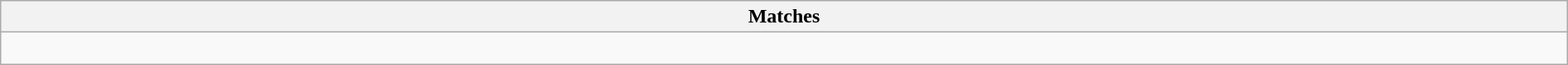<table class="wikitable collapsible collapsed" style="width:100%;">
<tr>
<th>Matches</th>
</tr>
<tr>
<td><br></td>
</tr>
</table>
